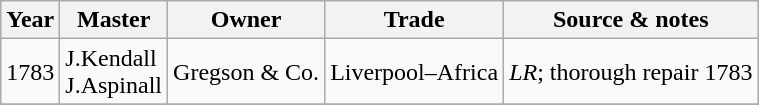<table class=" wikitable">
<tr>
<th>Year</th>
<th>Master</th>
<th>Owner</th>
<th>Trade</th>
<th>Source & notes</th>
</tr>
<tr>
<td>1783</td>
<td>J.Kendall<br>J.Aspinall</td>
<td>Gregson & Co.</td>
<td>Liverpool–Africa</td>
<td><em>LR</em>; thorough repair 1783</td>
</tr>
<tr>
</tr>
</table>
